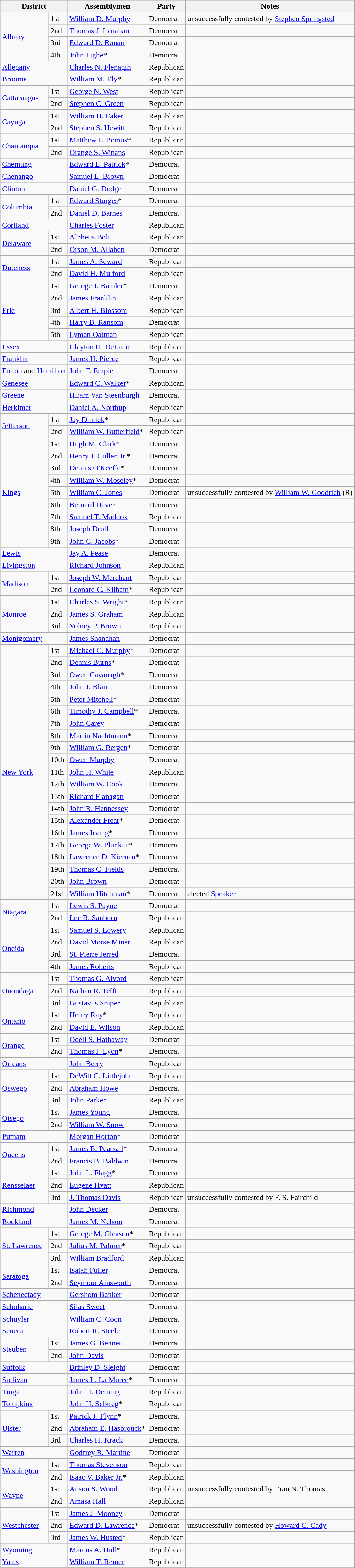<table class=wikitable>
<tr>
<th colspan="2">District</th>
<th>Assemblymen</th>
<th>Party</th>
<th>Notes</th>
</tr>
<tr>
<td rowspan="4"><a href='#'>Albany</a></td>
<td>1st</td>
<td><a href='#'>William D. Murphy</a></td>
<td>Democrat</td>
<td>unsuccessfully contested by <a href='#'>Stephen Springsted</a></td>
</tr>
<tr>
<td>2nd</td>
<td><a href='#'>Thomas J. Lanahan</a></td>
<td>Democrat</td>
<td></td>
</tr>
<tr>
<td>3rd</td>
<td><a href='#'>Edward D. Ronan</a></td>
<td>Democrat</td>
<td></td>
</tr>
<tr>
<td>4th</td>
<td><a href='#'>John Tighe</a>*</td>
<td>Democrat</td>
<td></td>
</tr>
<tr>
<td colspan="2"><a href='#'>Allegany</a></td>
<td><a href='#'>Charles N. Flenagin</a></td>
<td>Republican</td>
<td></td>
</tr>
<tr>
<td colspan="2"><a href='#'>Broome</a></td>
<td><a href='#'>William M. Ely</a>*</td>
<td>Republican</td>
<td></td>
</tr>
<tr>
<td rowspan="2"><a href='#'>Cattaraugus</a></td>
<td>1st</td>
<td><a href='#'>George N. West</a></td>
<td>Republican</td>
<td></td>
</tr>
<tr>
<td>2nd</td>
<td><a href='#'>Stephen C. Green</a></td>
<td>Republican</td>
<td></td>
</tr>
<tr>
<td rowspan="2"><a href='#'>Cayuga</a></td>
<td>1st</td>
<td><a href='#'>William H. Eaker</a></td>
<td>Republican</td>
<td></td>
</tr>
<tr>
<td>2nd</td>
<td><a href='#'>Stephen S. Hewitt</a></td>
<td>Republican</td>
<td></td>
</tr>
<tr>
<td rowspan="2"><a href='#'>Chautauqua</a></td>
<td>1st</td>
<td><a href='#'>Matthew P. Bemus</a>*</td>
<td>Republican</td>
<td></td>
</tr>
<tr>
<td>2nd</td>
<td><a href='#'>Orange S. Winans</a></td>
<td>Republican</td>
<td></td>
</tr>
<tr>
<td colspan="2"><a href='#'>Chemung</a></td>
<td><a href='#'>Edward L. Patrick</a>*</td>
<td>Democrat</td>
<td></td>
</tr>
<tr>
<td colspan="2"><a href='#'>Chenango</a></td>
<td><a href='#'>Samuel L. Brown</a></td>
<td>Democrat</td>
<td></td>
</tr>
<tr>
<td colspan="2"><a href='#'>Clinton</a></td>
<td><a href='#'>Daniel G. Dodge</a></td>
<td>Democrat</td>
<td></td>
</tr>
<tr>
<td rowspan="2"><a href='#'>Columbia</a></td>
<td>1st</td>
<td><a href='#'>Edward Sturges</a>*</td>
<td>Democrat</td>
<td></td>
</tr>
<tr>
<td>2nd</td>
<td><a href='#'>Daniel D. Barnes</a></td>
<td>Democrat</td>
<td></td>
</tr>
<tr>
<td colspan="2"><a href='#'>Cortland</a></td>
<td><a href='#'>Charles Foster</a></td>
<td>Republican</td>
<td></td>
</tr>
<tr>
<td rowspan="2"><a href='#'>Delaware</a></td>
<td>1st</td>
<td><a href='#'>Alpheus Bolt</a></td>
<td>Republican</td>
<td></td>
</tr>
<tr>
<td>2nd</td>
<td><a href='#'>Orson M. Allaben</a></td>
<td>Democrat</td>
<td></td>
</tr>
<tr>
<td rowspan="2"><a href='#'>Dutchess</a></td>
<td>1st</td>
<td><a href='#'>James A. Seward</a></td>
<td>Republican</td>
<td></td>
</tr>
<tr>
<td>2nd</td>
<td><a href='#'>David H. Mulford</a></td>
<td>Republican</td>
<td></td>
</tr>
<tr>
<td rowspan="5"><a href='#'>Erie</a></td>
<td>1st</td>
<td><a href='#'>George J. Bamler</a>*</td>
<td>Democrat</td>
<td></td>
</tr>
<tr>
<td>2nd</td>
<td><a href='#'>James Franklin</a></td>
<td>Republican</td>
<td></td>
</tr>
<tr>
<td>3rd</td>
<td><a href='#'>Albert H. Blossom</a></td>
<td>Republican</td>
<td></td>
</tr>
<tr>
<td>4th</td>
<td><a href='#'>Harry B. Ransom</a></td>
<td>Democrat</td>
<td></td>
</tr>
<tr>
<td>5th</td>
<td><a href='#'>Lyman Oatman</a></td>
<td>Republican</td>
<td></td>
</tr>
<tr>
<td colspan="2"><a href='#'>Essex</a></td>
<td><a href='#'>Clayton H. DeLano</a></td>
<td>Republican</td>
<td></td>
</tr>
<tr>
<td colspan="2"><a href='#'>Franklin</a></td>
<td><a href='#'>James H. Pierce</a></td>
<td>Republican</td>
<td></td>
</tr>
<tr>
<td colspan="2"><a href='#'>Fulton</a> and <a href='#'>Hamilton</a></td>
<td><a href='#'>John F. Empie</a></td>
<td>Democrat</td>
<td></td>
</tr>
<tr>
<td colspan="2"><a href='#'>Genesee</a></td>
<td><a href='#'>Edward C. Walker</a>*</td>
<td>Republican</td>
<td></td>
</tr>
<tr>
<td colspan="2"><a href='#'>Greene</a></td>
<td><a href='#'>Hiram Van Steenburgh</a></td>
<td>Democrat</td>
<td></td>
</tr>
<tr>
<td colspan="2"><a href='#'>Herkimer</a></td>
<td><a href='#'>Daniel A. Northup</a></td>
<td>Republican</td>
<td></td>
</tr>
<tr>
<td rowspan="2"><a href='#'>Jefferson</a></td>
<td>1st</td>
<td><a href='#'>Jay Dimick</a>*</td>
<td>Republican</td>
<td></td>
</tr>
<tr>
<td>2nd</td>
<td><a href='#'>William W. Butterfield</a>*</td>
<td>Republican</td>
<td></td>
</tr>
<tr>
<td rowspan="9"><a href='#'>Kings</a></td>
<td>1st</td>
<td><a href='#'>Hugh M. Clark</a>*</td>
<td>Democrat</td>
<td></td>
</tr>
<tr>
<td>2nd</td>
<td><a href='#'>Henry J. Cullen Jr.</a>*</td>
<td>Democrat</td>
<td></td>
</tr>
<tr>
<td>3rd</td>
<td><a href='#'>Dennis O'Keeffe</a>*</td>
<td>Democrat</td>
<td></td>
</tr>
<tr>
<td>4th</td>
<td><a href='#'>William W. Moseley</a>*</td>
<td>Democrat</td>
<td></td>
</tr>
<tr>
<td>5th</td>
<td><a href='#'>William C. Jones</a></td>
<td>Democrat</td>
<td>unsuccessfully contested by <a href='#'>William W. Goodrich</a> (R)</td>
</tr>
<tr>
<td>6th</td>
<td><a href='#'>Bernard Haver</a></td>
<td>Democrat</td>
<td></td>
</tr>
<tr>
<td>7th</td>
<td><a href='#'>Samuel T. Maddox</a></td>
<td>Republican</td>
<td></td>
</tr>
<tr>
<td>8th</td>
<td><a href='#'>Joseph Droll</a></td>
<td>Democrat</td>
<td></td>
</tr>
<tr>
<td>9th</td>
<td><a href='#'>John C. Jacobs</a>*</td>
<td>Democrat</td>
<td></td>
</tr>
<tr>
<td colspan="2"><a href='#'>Lewis</a></td>
<td><a href='#'>Jay A. Pease</a></td>
<td>Democrat</td>
<td></td>
</tr>
<tr>
<td colspan="2"><a href='#'>Livingston</a></td>
<td><a href='#'>Richard Johnson</a></td>
<td>Republican</td>
<td></td>
</tr>
<tr>
<td rowspan="2"><a href='#'>Madison</a></td>
<td>1st</td>
<td><a href='#'>Joseph W. Merchant</a></td>
<td>Republican</td>
<td></td>
</tr>
<tr>
<td>2nd</td>
<td><a href='#'>Leonard C. Kilham</a>*</td>
<td>Republican</td>
<td></td>
</tr>
<tr>
<td rowspan="3"><a href='#'>Monroe</a></td>
<td>1st</td>
<td><a href='#'>Charles S. Wright</a>*</td>
<td>Republican</td>
<td></td>
</tr>
<tr>
<td>2nd</td>
<td><a href='#'>James S. Graham</a></td>
<td>Republican</td>
<td></td>
</tr>
<tr>
<td>3rd</td>
<td><a href='#'>Volney P. Brown</a></td>
<td>Republican</td>
<td></td>
</tr>
<tr>
<td colspan="2"><a href='#'>Montgomery</a></td>
<td><a href='#'>James Shanahan</a></td>
<td>Democrat</td>
<td></td>
</tr>
<tr>
<td rowspan="21"><a href='#'>New York</a></td>
<td>1st</td>
<td><a href='#'>Michael C. Murphy</a>*</td>
<td>Democrat</td>
<td></td>
</tr>
<tr>
<td>2nd</td>
<td><a href='#'>Dennis Burns</a>*</td>
<td>Democrat</td>
<td></td>
</tr>
<tr>
<td>3rd</td>
<td><a href='#'>Owen Cavanagh</a>*</td>
<td>Democrat</td>
<td></td>
</tr>
<tr>
<td>4th</td>
<td><a href='#'>John J. Blair</a></td>
<td>Democrat</td>
<td></td>
</tr>
<tr>
<td>5th</td>
<td><a href='#'>Peter Mitchell</a>*</td>
<td>Democrat</td>
<td></td>
</tr>
<tr>
<td>6th</td>
<td><a href='#'>Timothy J. Campbell</a>*</td>
<td>Democrat</td>
<td></td>
</tr>
<tr>
<td>7th</td>
<td><a href='#'>John Carey</a></td>
<td>Democrat</td>
<td></td>
</tr>
<tr>
<td>8th</td>
<td><a href='#'>Martin Nachtmann</a>*</td>
<td>Democrat</td>
<td></td>
</tr>
<tr>
<td>9th</td>
<td><a href='#'>William G. Bergen</a>*</td>
<td>Democrat</td>
<td></td>
</tr>
<tr>
<td>10th</td>
<td><a href='#'>Owen Murphy</a></td>
<td>Democrat</td>
<td></td>
</tr>
<tr>
<td>11th</td>
<td><a href='#'>John H. White</a></td>
<td>Republican</td>
<td></td>
</tr>
<tr>
<td>12th</td>
<td><a href='#'>William W. Cook</a></td>
<td>Democrat</td>
<td></td>
</tr>
<tr>
<td>13th</td>
<td><a href='#'>Richard Flanagan</a></td>
<td>Democrat</td>
<td></td>
</tr>
<tr>
<td>14th</td>
<td><a href='#'>John R. Hennessey</a></td>
<td>Democrat</td>
<td></td>
</tr>
<tr>
<td>15th</td>
<td><a href='#'>Alexander Frear</a>*</td>
<td>Democrat</td>
<td></td>
</tr>
<tr>
<td>16th</td>
<td><a href='#'>James Irving</a>*</td>
<td>Democrat</td>
<td></td>
</tr>
<tr>
<td>17th</td>
<td><a href='#'>George W. Plunkitt</a>*</td>
<td>Democrat</td>
<td></td>
</tr>
<tr>
<td>18th</td>
<td><a href='#'>Lawrence D. Kiernan</a>*</td>
<td>Democrat</td>
<td></td>
</tr>
<tr>
<td>19th</td>
<td><a href='#'>Thomas C. Fields</a></td>
<td>Democrat</td>
<td></td>
</tr>
<tr>
<td>20th</td>
<td><a href='#'>John Brown</a></td>
<td>Democrat</td>
<td></td>
</tr>
<tr>
<td>21st</td>
<td><a href='#'>William Hitchman</a>*</td>
<td>Democrat</td>
<td>elected <a href='#'>Speaker</a></td>
</tr>
<tr>
<td rowspan="2"><a href='#'>Niagara</a></td>
<td>1st</td>
<td><a href='#'>Lewis S. Payne</a></td>
<td>Democrat</td>
<td></td>
</tr>
<tr>
<td>2nd</td>
<td><a href='#'>Lee R. Sanborn</a></td>
<td>Republican</td>
<td></td>
</tr>
<tr>
<td rowspan="4"><a href='#'>Oneida</a></td>
<td>1st</td>
<td><a href='#'>Samuel S. Lowery</a></td>
<td>Republican</td>
<td></td>
</tr>
<tr>
<td>2nd</td>
<td><a href='#'>David Morse Miner</a></td>
<td>Republican</td>
<td></td>
</tr>
<tr>
<td>3rd</td>
<td><a href='#'>St. Pierre Jerred</a></td>
<td>Democrat</td>
<td></td>
</tr>
<tr>
<td>4th</td>
<td><a href='#'>James Roberts</a></td>
<td>Republican</td>
<td></td>
</tr>
<tr>
<td rowspan="3"><a href='#'>Onondaga</a></td>
<td>1st</td>
<td><a href='#'>Thomas G. Alvord</a></td>
<td>Republican</td>
<td></td>
</tr>
<tr>
<td>2nd</td>
<td><a href='#'>Nathan R. Tefft</a></td>
<td>Republican</td>
<td></td>
</tr>
<tr>
<td>3rd</td>
<td><a href='#'>Gustavus Sniper</a></td>
<td>Republican</td>
<td></td>
</tr>
<tr>
<td rowspan="2"><a href='#'>Ontario</a></td>
<td>1st</td>
<td><a href='#'>Henry Ray</a>*</td>
<td>Republican</td>
<td></td>
</tr>
<tr>
<td>2nd</td>
<td><a href='#'>David E. Wilson</a></td>
<td>Republican</td>
<td></td>
</tr>
<tr>
<td rowspan="2"><a href='#'>Orange</a></td>
<td>1st</td>
<td><a href='#'>Odell S. Hathaway</a></td>
<td>Democrat</td>
<td></td>
</tr>
<tr>
<td>2nd</td>
<td><a href='#'>Thomas J. Lyon</a>*</td>
<td>Democrat</td>
<td></td>
</tr>
<tr>
<td colspan="2"><a href='#'>Orleans</a></td>
<td><a href='#'>John Berry</a></td>
<td>Republican</td>
<td></td>
</tr>
<tr>
<td rowspan="3"><a href='#'>Oswego</a></td>
<td>1st</td>
<td><a href='#'>DeWitt C. Littlejohn</a></td>
<td>Republican</td>
<td></td>
</tr>
<tr>
<td>2nd</td>
<td><a href='#'>Abraham Howe</a></td>
<td>Democrat</td>
<td></td>
</tr>
<tr>
<td>3rd</td>
<td><a href='#'>John Parker</a></td>
<td>Republican</td>
<td></td>
</tr>
<tr>
<td rowspan="2"><a href='#'>Otsego</a></td>
<td>1st</td>
<td><a href='#'>James Young</a></td>
<td>Democrat</td>
<td></td>
</tr>
<tr>
<td>2nd</td>
<td><a href='#'>William W. Snow</a></td>
<td>Democrat</td>
<td></td>
</tr>
<tr>
<td colspan="2"><a href='#'>Putnam</a></td>
<td><a href='#'>Morgan Horton</a>*</td>
<td>Democrat</td>
<td></td>
</tr>
<tr>
<td rowspan="2"><a href='#'>Queens</a></td>
<td>1st</td>
<td><a href='#'>James B. Pearsall</a>*</td>
<td>Democrat</td>
<td></td>
</tr>
<tr>
<td>2nd</td>
<td><a href='#'>Francis B. Baldwin</a></td>
<td>Democrat</td>
<td></td>
</tr>
<tr>
<td rowspan="3"><a href='#'>Rensselaer</a></td>
<td>1st</td>
<td><a href='#'>John L. Flagg</a>*</td>
<td>Democrat</td>
<td></td>
</tr>
<tr>
<td>2nd</td>
<td><a href='#'>Eugene Hyatt</a></td>
<td>Republican</td>
<td></td>
</tr>
<tr>
<td>3rd</td>
<td><a href='#'>J. Thomas Davis</a></td>
<td>Republican</td>
<td>unsuccessfully contested by F. S. Fairchild</td>
</tr>
<tr>
<td colspan="2"><a href='#'>Richmond</a></td>
<td><a href='#'>John Decker</a></td>
<td>Democrat</td>
<td></td>
</tr>
<tr>
<td colspan="2"><a href='#'>Rockland</a></td>
<td><a href='#'>James M. Nelson</a></td>
<td>Democrat</td>
<td></td>
</tr>
<tr>
<td rowspan="3"><a href='#'>St. Lawrence</a></td>
<td>1st</td>
<td><a href='#'>George M. Gleason</a>*</td>
<td>Republican</td>
<td></td>
</tr>
<tr>
<td>2nd</td>
<td><a href='#'>Julius M. Palmer</a>*</td>
<td>Republican</td>
<td></td>
</tr>
<tr>
<td>3rd</td>
<td><a href='#'>William Bradford</a></td>
<td>Republican</td>
<td></td>
</tr>
<tr>
<td rowspan="2"><a href='#'>Saratoga</a></td>
<td>1st</td>
<td><a href='#'>Isaiah Fuller</a></td>
<td>Democrat</td>
<td></td>
</tr>
<tr>
<td>2nd</td>
<td><a href='#'>Seymour Ainsworth</a></td>
<td>Democrat</td>
<td></td>
</tr>
<tr>
<td colspan="2"><a href='#'>Schenectady</a></td>
<td><a href='#'>Gershom Banker</a></td>
<td>Democrat</td>
<td></td>
</tr>
<tr>
<td colspan="2"><a href='#'>Schoharie</a></td>
<td><a href='#'>Silas Sweet</a></td>
<td>Democrat</td>
<td></td>
</tr>
<tr>
<td colspan="2"><a href='#'>Schuyler</a></td>
<td><a href='#'>William C. Coon</a></td>
<td>Democrat</td>
<td></td>
</tr>
<tr>
<td colspan="2"><a href='#'>Seneca</a></td>
<td><a href='#'>Robert R. Steele</a></td>
<td>Democrat</td>
<td></td>
</tr>
<tr>
<td rowspan="2"><a href='#'>Steuben</a></td>
<td>1st</td>
<td><a href='#'>James G. Bennett</a></td>
<td>Democrat</td>
<td></td>
</tr>
<tr>
<td>2nd</td>
<td><a href='#'>John Davis</a></td>
<td>Democrat</td>
<td></td>
</tr>
<tr>
<td colspan="2"><a href='#'>Suffolk</a></td>
<td><a href='#'>Brinley D. Sleight</a></td>
<td>Democrat</td>
<td></td>
</tr>
<tr>
<td colspan="2"><a href='#'>Sullivan</a></td>
<td><a href='#'>James L. La Moree</a>*</td>
<td>Democrat</td>
<td></td>
</tr>
<tr>
<td colspan="2"><a href='#'>Tioga</a></td>
<td><a href='#'>John H. Deming</a></td>
<td>Republican</td>
<td></td>
</tr>
<tr>
<td colspan="2"><a href='#'>Tompkins</a></td>
<td><a href='#'>John H. Selkreg</a>*</td>
<td>Republican</td>
<td></td>
</tr>
<tr>
<td rowspan="3"><a href='#'>Ulster</a></td>
<td>1st</td>
<td><a href='#'>Patrick J. Flynn</a>*</td>
<td>Democrat</td>
<td></td>
</tr>
<tr>
<td>2nd</td>
<td><a href='#'>Abraham E. Hasbrouck</a>*</td>
<td>Democrat</td>
<td></td>
</tr>
<tr>
<td>3rd</td>
<td><a href='#'>Charles H. Krack</a></td>
<td>Democrat</td>
<td></td>
</tr>
<tr>
<td colspan="2"><a href='#'>Warren</a></td>
<td><a href='#'>Godfrey R. Martine</a></td>
<td>Democrat</td>
<td></td>
</tr>
<tr>
<td rowspan="2"><a href='#'>Washington</a></td>
<td>1st</td>
<td><a href='#'>Thomas Stevenson</a></td>
<td>Republican</td>
<td></td>
</tr>
<tr>
<td>2nd</td>
<td><a href='#'>Isaac V. Baker Jr.</a>*</td>
<td>Republican</td>
<td></td>
</tr>
<tr>
<td rowspan="2"><a href='#'>Wayne</a></td>
<td>1st</td>
<td><a href='#'>Anson S. Wood</a></td>
<td>Republican</td>
<td>unsuccessfully contested by Eran N. Thomas</td>
</tr>
<tr>
<td>2nd</td>
<td><a href='#'>Amasa Hall</a></td>
<td>Republican</td>
<td></td>
</tr>
<tr>
<td rowspan="3"><a href='#'>Westchester</a></td>
<td>1st</td>
<td><a href='#'>James J. Mooney</a></td>
<td>Democrat</td>
<td></td>
</tr>
<tr>
<td>2nd</td>
<td><a href='#'>Edward D. Lawrence</a>*</td>
<td>Democrat</td>
<td>unsuccessfully contested by <a href='#'>Howard C. Cady</a></td>
</tr>
<tr>
<td>3rd</td>
<td><a href='#'>James W. Husted</a>*</td>
<td>Republican</td>
<td></td>
</tr>
<tr>
<td colspan="2"><a href='#'>Wyoming</a></td>
<td><a href='#'>Marcus A. Hull</a>*</td>
<td>Republican</td>
<td></td>
</tr>
<tr>
<td colspan="2"><a href='#'>Yates</a></td>
<td><a href='#'>William T. Remer</a></td>
<td>Republican</td>
<td></td>
</tr>
<tr>
</tr>
</table>
